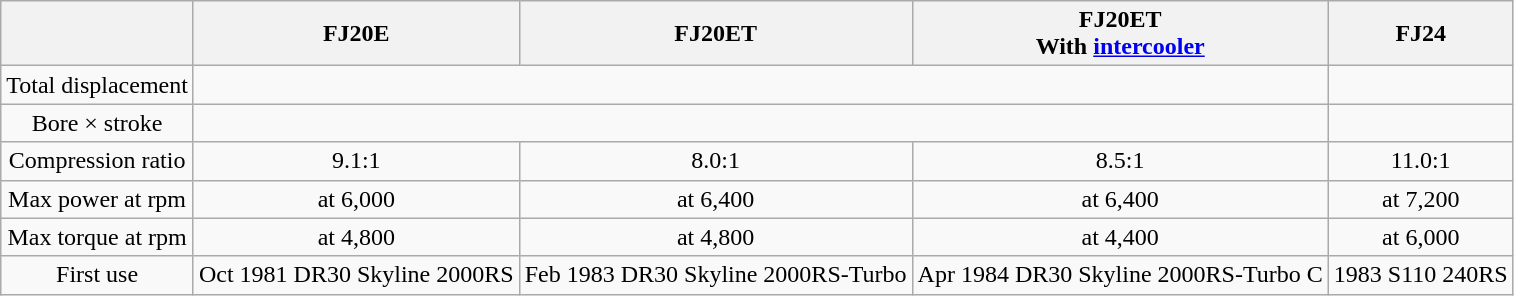<table class="wikitable" style="text-align:center">
<tr>
<th></th>
<th>FJ20E</th>
<th>FJ20ET</th>
<th>FJ20ET<br>With <a href='#'>intercooler</a></th>
<th>FJ24</th>
</tr>
<tr>
<td>Total displacement</td>
<td colspan=3></td>
<td></td>
</tr>
<tr>
<td>Bore × stroke</td>
<td colspan=3></td>
<td></td>
</tr>
<tr>
<td>Compression ratio</td>
<td>9.1:1</td>
<td>8.0:1</td>
<td>8.5:1</td>
<td>11.0:1</td>
</tr>
<tr>
<td>Max power at rpm</td>
<td> at 6,000</td>
<td> at 6,400</td>
<td> at 6,400</td>
<td> at 7,200</td>
</tr>
<tr>
<td>Max torque at rpm</td>
<td> at 4,800</td>
<td> at 4,800</td>
<td> at 4,400</td>
<td> at 6,000</td>
</tr>
<tr>
<td>First use</td>
<td>Oct 1981 DR30 Skyline 2000RS</td>
<td>Feb 1983 DR30 Skyline 2000RS-Turbo</td>
<td>Apr 1984 DR30 Skyline 2000RS-Turbo C</td>
<td>1983 S110 240RS</td>
</tr>
</table>
